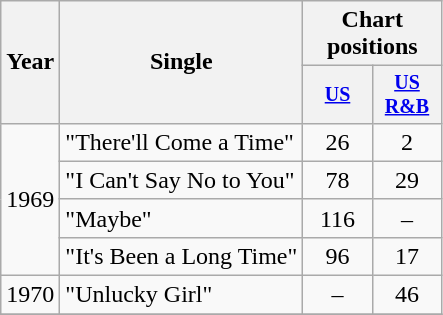<table class="wikitable" style="text-align:center;">
<tr>
<th rowspan="2">Year</th>
<th rowspan="2">Single</th>
<th colspan="2">Chart positions</th>
</tr>
<tr style="font-size:smaller;">
<th width="40"><a href='#'>US</a></th>
<th width="40"><a href='#'>US<br>R&B</a></th>
</tr>
<tr>
<td rowspan="4">1969</td>
<td align="left">"There'll Come a Time"</td>
<td>26</td>
<td>2</td>
</tr>
<tr>
<td align="left">"I Can't Say No to You"</td>
<td>78</td>
<td>29</td>
</tr>
<tr>
<td align="left">"Maybe"</td>
<td>116</td>
<td>–</td>
</tr>
<tr>
<td align="left">"It's Been a Long Time"</td>
<td>96</td>
<td>17</td>
</tr>
<tr>
<td>1970</td>
<td align="left">"Unlucky Girl"</td>
<td>–</td>
<td>46</td>
</tr>
<tr>
</tr>
</table>
